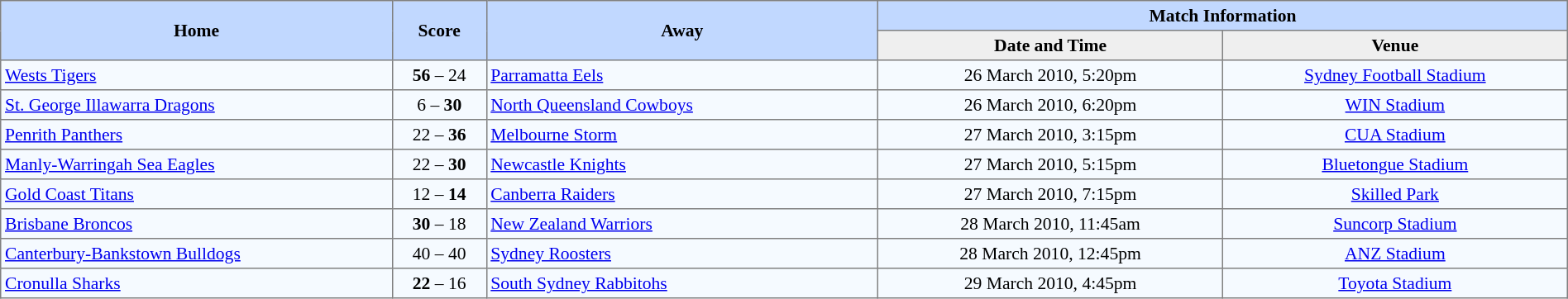<table border="1" cellpadding="3" cellspacing="0" style="border-collapse:collapse; font-size:90%; text-align:center; width:100%;">
<tr style="background:#c1d8ff;">
<th rowspan="2" style="width:25%;">Home</th>
<th rowspan="2" style="width:6%;">Score</th>
<th rowspan="2" style="width:25%;">Away</th>
<th colspan=6>Match Information</th>
</tr>
<tr style="background:#efefef;">
<th width=22%>Date and Time</th>
<th width=22%>Venue</th>
</tr>
<tr style="text-align:center; background:#f5faff;">
<td align=left> <a href='#'>Wests Tigers</a></td>
<td><strong>56</strong> – 24</td>
<td align=left> <a href='#'>Parramatta Eels</a></td>
<td>26 March 2010, 5:20pm</td>
<td><a href='#'>Sydney Football Stadium</a></td>
</tr>
<tr style="text-align:center; background:#f5faff;">
<td align=left> <a href='#'>St. George Illawarra Dragons</a></td>
<td>6 – <strong>30</strong></td>
<td align=left> <a href='#'>North Queensland Cowboys</a></td>
<td>26 March 2010, 6:20pm</td>
<td><a href='#'>WIN Stadium</a></td>
</tr>
<tr style="text-align:center; background:#f5faff;">
<td align=left> <a href='#'>Penrith Panthers</a></td>
<td>22 – <strong>36</strong></td>
<td align=left> <a href='#'>Melbourne Storm</a></td>
<td>27 March 2010, 3:15pm</td>
<td><a href='#'>CUA Stadium</a></td>
</tr>
<tr style="text-align:center; background:#f5faff;">
<td align=left> <a href='#'>Manly-Warringah Sea Eagles</a></td>
<td>22 – <strong>30</strong></td>
<td align=left> <a href='#'>Newcastle Knights</a></td>
<td>27 March 2010, 5:15pm</td>
<td><a href='#'>Bluetongue Stadium</a></td>
</tr>
<tr style="text-align:center; background:#f5faff;">
<td align=left> <a href='#'>Gold Coast Titans</a></td>
<td>12 – <strong>14</strong></td>
<td align=left> <a href='#'>Canberra Raiders</a></td>
<td>27 March 2010, 7:15pm</td>
<td><a href='#'>Skilled Park</a></td>
</tr>
<tr style="text-align:center; background:#f5faff;">
<td align=left> <a href='#'>Brisbane Broncos</a></td>
<td><strong>30</strong> – 18</td>
<td align=left> <a href='#'>New Zealand Warriors</a></td>
<td>28 March 2010, 11:45am</td>
<td><a href='#'>Suncorp Stadium</a></td>
</tr>
<tr style="text-align:center; background:#f5faff;">
<td align=left> <a href='#'>Canterbury-Bankstown Bulldogs</a></td>
<td>40 – 40</td>
<td align=left> <a href='#'>Sydney Roosters</a></td>
<td>28 March 2010, 12:45pm</td>
<td><a href='#'>ANZ Stadium</a></td>
</tr>
<tr style="text-align:center; background:#f5faff;">
<td align=left> <a href='#'>Cronulla Sharks</a></td>
<td><strong>22</strong> – 16</td>
<td align=left> <a href='#'>South Sydney Rabbitohs</a></td>
<td>29 March 2010, 4:45pm</td>
<td><a href='#'>Toyota Stadium</a></td>
</tr>
</table>
